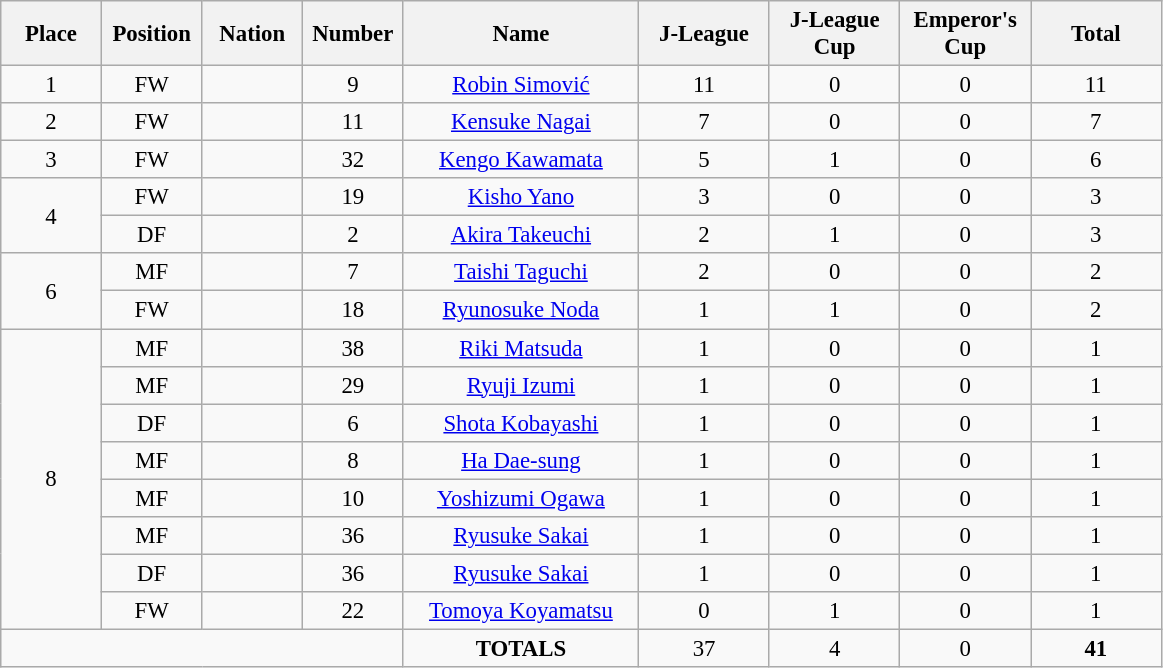<table class="wikitable" style="font-size: 95%; text-align: center;">
<tr>
<th width=60>Place</th>
<th width=60>Position</th>
<th width=60>Nation</th>
<th width=60>Number</th>
<th width=150>Name</th>
<th width=80>J-League</th>
<th width=80>J-League Cup</th>
<th width=80>Emperor's Cup</th>
<th width=80><strong>Total</strong></th>
</tr>
<tr>
<td>1</td>
<td>FW</td>
<td></td>
<td>9</td>
<td><a href='#'>Robin Simović</a></td>
<td>11</td>
<td>0</td>
<td>0</td>
<td>11</td>
</tr>
<tr>
<td>2</td>
<td>FW</td>
<td></td>
<td>11</td>
<td><a href='#'>Kensuke Nagai</a></td>
<td>7</td>
<td>0</td>
<td>0</td>
<td>7</td>
</tr>
<tr>
<td>3</td>
<td>FW</td>
<td></td>
<td>32</td>
<td><a href='#'>Kengo Kawamata</a></td>
<td>5</td>
<td>1</td>
<td>0</td>
<td>6</td>
</tr>
<tr>
<td rowspan="2">4</td>
<td>FW</td>
<td></td>
<td>19</td>
<td><a href='#'>Kisho Yano</a></td>
<td>3</td>
<td>0</td>
<td>0</td>
<td>3</td>
</tr>
<tr>
<td>DF</td>
<td></td>
<td>2</td>
<td><a href='#'>Akira Takeuchi</a></td>
<td>2</td>
<td>1</td>
<td>0</td>
<td>3</td>
</tr>
<tr>
<td rowspan="2">6</td>
<td>MF</td>
<td></td>
<td>7</td>
<td><a href='#'>Taishi Taguchi</a></td>
<td>2</td>
<td>0</td>
<td>0</td>
<td>2</td>
</tr>
<tr>
<td>FW</td>
<td></td>
<td>18</td>
<td><a href='#'>Ryunosuke Noda</a></td>
<td>1</td>
<td>1</td>
<td>0</td>
<td>2</td>
</tr>
<tr>
<td rowspan="8">8</td>
<td>MF</td>
<td></td>
<td>38</td>
<td><a href='#'>Riki Matsuda</a></td>
<td>1</td>
<td>0</td>
<td>0</td>
<td>1</td>
</tr>
<tr>
<td>MF</td>
<td></td>
<td>29</td>
<td><a href='#'>Ryuji Izumi</a></td>
<td>1</td>
<td>0</td>
<td>0</td>
<td>1</td>
</tr>
<tr>
<td>DF</td>
<td></td>
<td>6</td>
<td><a href='#'>Shota Kobayashi</a></td>
<td>1</td>
<td>0</td>
<td>0</td>
<td>1</td>
</tr>
<tr>
<td>MF</td>
<td></td>
<td>8</td>
<td><a href='#'>Ha Dae-sung</a></td>
<td>1</td>
<td>0</td>
<td>0</td>
<td>1</td>
</tr>
<tr>
<td>MF</td>
<td></td>
<td>10</td>
<td><a href='#'>Yoshizumi Ogawa</a></td>
<td>1</td>
<td>0</td>
<td>0</td>
<td>1</td>
</tr>
<tr>
<td>MF</td>
<td></td>
<td>36</td>
<td><a href='#'>Ryusuke Sakai</a></td>
<td>1</td>
<td>0</td>
<td>0</td>
<td>1</td>
</tr>
<tr>
<td>DF</td>
<td></td>
<td>36</td>
<td><a href='#'>Ryusuke Sakai</a></td>
<td>1</td>
<td>0</td>
<td>0</td>
<td>1</td>
</tr>
<tr>
<td>FW</td>
<td></td>
<td>22</td>
<td><a href='#'>Tomoya Koyamatsu</a></td>
<td>0</td>
<td>1</td>
<td>0</td>
<td>1</td>
</tr>
<tr>
<td colspan="4"></td>
<td><strong>TOTALS</strong></td>
<td>37</td>
<td>4</td>
<td>0</td>
<td><strong>41</strong></td>
</tr>
</table>
